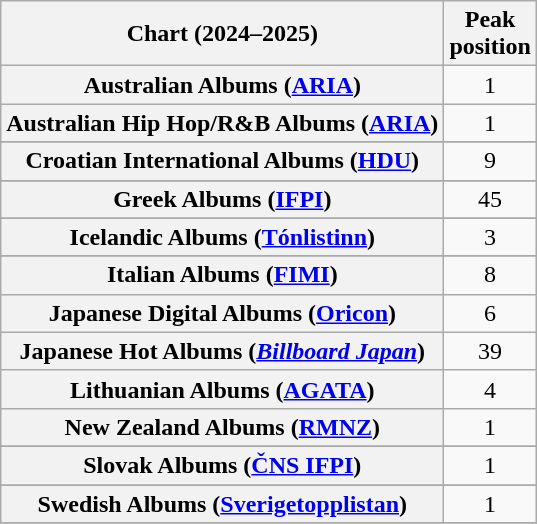<table class="wikitable sortable plainrowheaders" style="text-align:center">
<tr>
<th scope="col">Chart (2024–2025)</th>
<th scope="col">Peak<br>position</th>
</tr>
<tr>
<th scope="row">Australian Albums (<a href='#'>ARIA</a>)</th>
<td>1</td>
</tr>
<tr>
<th scope="row">Australian Hip Hop/R&B Albums (<a href='#'>ARIA</a>)</th>
<td>1</td>
</tr>
<tr>
</tr>
<tr>
</tr>
<tr>
</tr>
<tr>
</tr>
<tr>
<th scope="row">Croatian International Albums (<a href='#'>HDU</a>)</th>
<td>9</td>
</tr>
<tr>
</tr>
<tr>
</tr>
<tr>
</tr>
<tr>
</tr>
<tr>
</tr>
<tr>
</tr>
<tr>
<th scope="row">Greek Albums (<a href='#'>IFPI</a>)</th>
<td>45</td>
</tr>
<tr>
</tr>
<tr>
<th scope="row">Icelandic Albums (<a href='#'>Tónlistinn</a>)</th>
<td>3</td>
</tr>
<tr>
</tr>
<tr>
<th scope="row">Italian Albums (<a href='#'>FIMI</a>)</th>
<td>8</td>
</tr>
<tr>
<th scope="row">Japanese Digital Albums (<a href='#'>Oricon</a>)</th>
<td>6</td>
</tr>
<tr>
<th scope="row">Japanese Hot Albums (<em><a href='#'>Billboard Japan</a></em>)</th>
<td>39</td>
</tr>
<tr>
<th scope="row">Lithuanian Albums (<a href='#'>AGATA</a>)</th>
<td>4</td>
</tr>
<tr>
<th scope="row">New Zealand Albums (<a href='#'>RMNZ</a>)</th>
<td>1</td>
</tr>
<tr>
</tr>
<tr>
</tr>
<tr>
</tr>
<tr>
</tr>
<tr>
<th scope="row">Slovak Albums (<a href='#'>ČNS IFPI</a>)</th>
<td>1</td>
</tr>
<tr>
</tr>
<tr>
<th scope="row">Swedish Albums (<a href='#'>Sverigetopplistan</a>)</th>
<td>1</td>
</tr>
<tr>
</tr>
<tr>
</tr>
<tr>
</tr>
<tr>
</tr>
<tr>
</tr>
</table>
